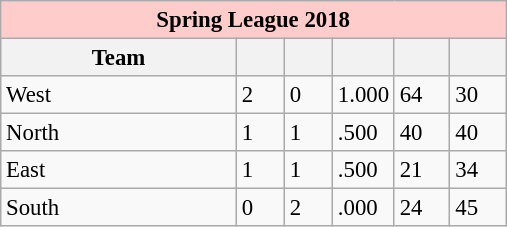<table class="wikitable" style="font-size: 95%;">
<tr>
<th colspan="10" style="background:#fcc; text-align:center; vertical-align:middle;">Spring League 2018</th>
</tr>
<tr>
<th style="width:150px;">Team</th>
<th width="25"></th>
<th width="25"></th>
<th width="30"></th>
<th width="30"></th>
<th width="30"></th>
</tr>
<tr>
<td>West</td>
<td>2</td>
<td>0</td>
<td>1.000</td>
<td>64</td>
<td>30</td>
</tr>
<tr>
<td>North</td>
<td>1</td>
<td>1</td>
<td>.500</td>
<td>40</td>
<td>40</td>
</tr>
<tr>
<td>East</td>
<td>1</td>
<td>1</td>
<td>.500</td>
<td>21</td>
<td>34</td>
</tr>
<tr>
<td>South</td>
<td>0</td>
<td>2</td>
<td>.000</td>
<td>24</td>
<td>45</td>
</tr>
</table>
